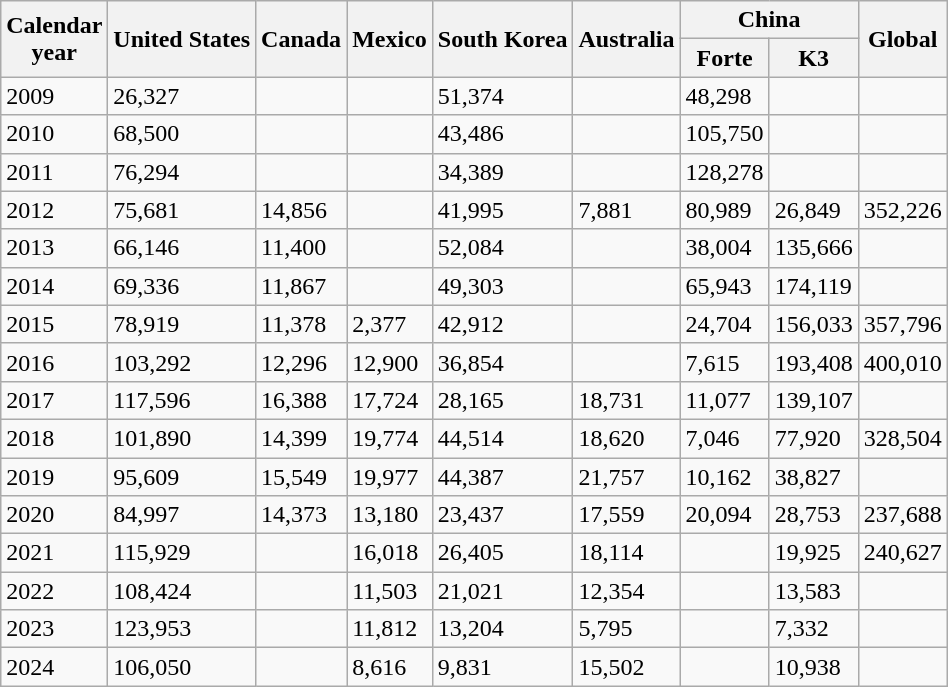<table class="wikitable">
<tr>
<th rowspan=2>Calendar<br>year</th>
<th rowspan=2>United States</th>
<th rowspan=2>Canada</th>
<th rowspan=2>Mexico</th>
<th rowspan=2>South Korea</th>
<th rowspan=2>Australia</th>
<th colspan=2>China</th>
<th rowspan=2>Global</th>
</tr>
<tr>
<th>Forte</th>
<th>K3</th>
</tr>
<tr>
<td>2009</td>
<td>26,327</td>
<td></td>
<td></td>
<td>51,374</td>
<td></td>
<td>48,298</td>
<td></td>
<td></td>
</tr>
<tr>
<td>2010</td>
<td>68,500</td>
<td></td>
<td></td>
<td>43,486</td>
<td></td>
<td>105,750</td>
<td></td>
<td></td>
</tr>
<tr>
<td>2011</td>
<td>76,294</td>
<td></td>
<td></td>
<td>34,389</td>
<td></td>
<td>128,278</td>
<td></td>
<td></td>
</tr>
<tr>
<td>2012</td>
<td>75,681</td>
<td>14,856</td>
<td></td>
<td>41,995</td>
<td>7,881</td>
<td>80,989</td>
<td>26,849</td>
<td>352,226</td>
</tr>
<tr>
<td>2013</td>
<td>66,146</td>
<td>11,400</td>
<td></td>
<td>52,084</td>
<td></td>
<td>38,004</td>
<td>135,666</td>
<td></td>
</tr>
<tr>
<td>2014</td>
<td>69,336</td>
<td>11,867</td>
<td></td>
<td>49,303</td>
<td></td>
<td>65,943</td>
<td>174,119</td>
<td></td>
</tr>
<tr>
<td>2015</td>
<td>78,919</td>
<td>11,378</td>
<td>2,377</td>
<td>42,912</td>
<td></td>
<td>24,704</td>
<td>156,033</td>
<td>357,796</td>
</tr>
<tr>
<td>2016</td>
<td>103,292</td>
<td>12,296</td>
<td>12,900</td>
<td>36,854</td>
<td></td>
<td>7,615</td>
<td>193,408</td>
<td>400,010</td>
</tr>
<tr>
<td>2017</td>
<td>117,596</td>
<td>16,388</td>
<td>17,724</td>
<td>28,165</td>
<td>18,731</td>
<td>11,077</td>
<td>139,107</td>
<td></td>
</tr>
<tr>
<td>2018</td>
<td>101,890</td>
<td>14,399</td>
<td>19,774</td>
<td>44,514</td>
<td>18,620</td>
<td>7,046</td>
<td>77,920</td>
<td>328,504</td>
</tr>
<tr>
<td>2019</td>
<td>95,609</td>
<td>15,549</td>
<td>19,977</td>
<td>44,387</td>
<td>21,757</td>
<td>10,162</td>
<td>38,827</td>
<td></td>
</tr>
<tr>
<td>2020</td>
<td>84,997</td>
<td>14,373</td>
<td>13,180</td>
<td>23,437</td>
<td>17,559</td>
<td>20,094</td>
<td>28,753</td>
<td>237,688</td>
</tr>
<tr>
<td>2021</td>
<td>115,929</td>
<td></td>
<td>16,018</td>
<td>26,405</td>
<td>18,114</td>
<td></td>
<td>19,925</td>
<td>240,627</td>
</tr>
<tr>
<td>2022</td>
<td>108,424</td>
<td></td>
<td>11,503</td>
<td>21,021</td>
<td>12,354</td>
<td></td>
<td>13,583</td>
<td></td>
</tr>
<tr>
<td>2023</td>
<td>123,953</td>
<td></td>
<td>11,812</td>
<td>13,204</td>
<td>5,795</td>
<td></td>
<td>7,332</td>
<td></td>
</tr>
<tr>
<td>2024</td>
<td>106,050</td>
<td></td>
<td>8,616</td>
<td>9,831</td>
<td>15,502</td>
<td></td>
<td>10,938</td>
<td></td>
</tr>
</table>
